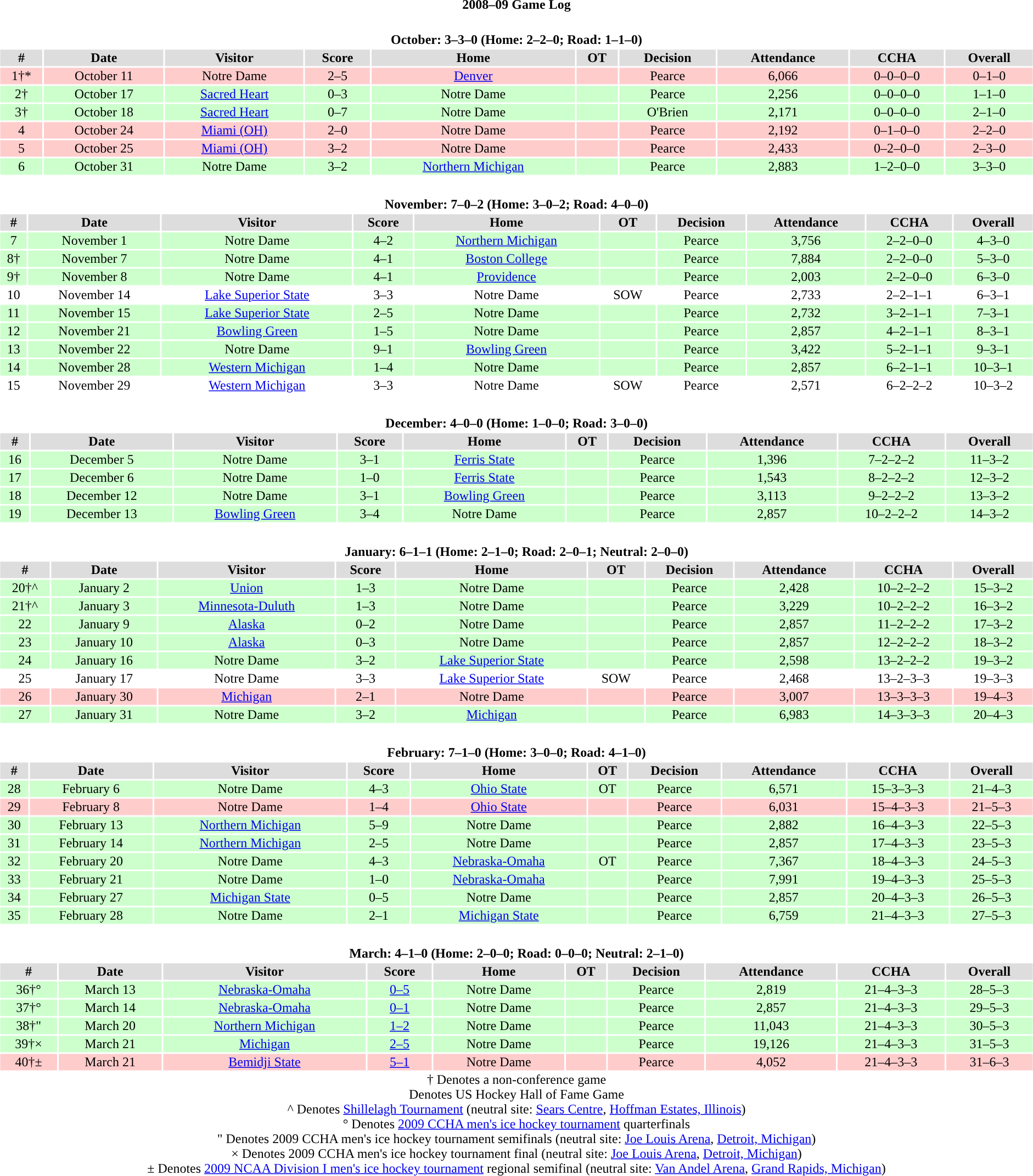<table class="toccolours" width=100% style="clear:both; margin:1.5em auto; text-align:center;">
<tr>
<th colspan=12>2008–09 Game Log</th>
</tr>
<tr>
<td colspan=12><br><table class="toccolours collapsible collapsed" width=100%>
<tr>
<th colspan=12>October: 3–3–0 (Home: 2–2–0; Road: 1–1–0)</th>
</tr>
<tr align="center"  bgcolor="#dddddd">
<th>#</th>
<th>Date</th>
<th>Visitor</th>
<th>Score</th>
<th>Home</th>
<th>OT</th>
<th>Decision</th>
<th>Attendance</th>
<th>CCHA</th>
<th>Overall</th>
</tr>
<tr align="center" bgcolor="#ffcccc">
<td>1†*</td>
<td>October 11</td>
<td>Notre Dame</td>
<td>2–5</td>
<td><a href='#'>Denver</a></td>
<td></td>
<td>Pearce</td>
<td>6,066</td>
<td>0–0–0–0</td>
<td>0–1–0</td>
</tr>
<tr align="center" bgcolor="#ccffcc">
<td>2†</td>
<td>October 17</td>
<td><a href='#'>Sacred Heart</a></td>
<td>0–3</td>
<td>Notre Dame</td>
<td></td>
<td>Pearce</td>
<td>2,256</td>
<td>0–0–0–0</td>
<td>1–1–0</td>
</tr>
<tr align="center" bgcolor="#ccffcc">
<td>3†</td>
<td>October 18</td>
<td><a href='#'>Sacred Heart</a></td>
<td>0–7</td>
<td>Notre Dame</td>
<td></td>
<td>O'Brien</td>
<td>2,171</td>
<td>0–0–0–0</td>
<td>2–1–0</td>
</tr>
<tr align="center" bgcolor="#ffcccc">
<td>4</td>
<td>October 24</td>
<td><a href='#'>Miami (OH)</a></td>
<td>2–0</td>
<td>Notre Dame</td>
<td></td>
<td>Pearce</td>
<td>2,192</td>
<td>0–1–0–0</td>
<td>2–2–0</td>
</tr>
<tr align="center" bgcolor="#ffcccc">
<td>5</td>
<td>October 25</td>
<td><a href='#'>Miami (OH)</a></td>
<td>3–2</td>
<td>Notre Dame</td>
<td></td>
<td>Pearce</td>
<td>2,433</td>
<td>0–2–0–0</td>
<td>2–3–0</td>
</tr>
<tr align="center" bgcolor="#ccffcc">
<td>6</td>
<td>October 31</td>
<td>Notre Dame</td>
<td>3–2</td>
<td><a href='#'>Northern Michigan</a></td>
<td></td>
<td>Pearce</td>
<td>2,883</td>
<td>1–2–0–0</td>
<td>3–3–0</td>
</tr>
</table>
</td>
</tr>
<tr>
<td colspan=12><br><table class="toccolours collapsible collapsed" width=100%>
<tr>
<th colspan=12>November: 7–0–2 (Home: 3–0–2; Road: 4–0–0)</th>
</tr>
<tr align="center"  bgcolor="#dddddd">
<th>#</th>
<th>Date</th>
<th>Visitor</th>
<th>Score</th>
<th>Home</th>
<th>OT</th>
<th>Decision</th>
<th>Attendance</th>
<th>CCHA</th>
<th>Overall</th>
</tr>
<tr align="center" bgcolor="#ccffcc">
<td>7</td>
<td>November 1</td>
<td>Notre Dame</td>
<td>4–2</td>
<td><a href='#'>Northern Michigan</a></td>
<td></td>
<td>Pearce</td>
<td>3,756</td>
<td>2–2–0–0</td>
<td>4–3–0</td>
</tr>
<tr align="center" bgcolor="#ccffcc">
<td>8†</td>
<td>November 7</td>
<td>Notre Dame</td>
<td>4–1</td>
<td><a href='#'>Boston College</a></td>
<td></td>
<td>Pearce</td>
<td>7,884</td>
<td>2–2–0–0</td>
<td>5–3–0</td>
</tr>
<tr align="center" bgcolor="#ccffcc">
<td>9†</td>
<td>November 8</td>
<td>Notre Dame</td>
<td>4–1</td>
<td><a href='#'>Providence</a></td>
<td></td>
<td>Pearce</td>
<td>2,003</td>
<td>2–2–0–0</td>
<td>6–3–0</td>
</tr>
<tr align="center" bgcolor="white">
<td>10</td>
<td>November 14</td>
<td><a href='#'>Lake Superior State</a></td>
<td>3–3</td>
<td>Notre Dame</td>
<td>SOW</td>
<td>Pearce</td>
<td>2,733</td>
<td>2–2–1–1</td>
<td>6–3–1</td>
</tr>
<tr align="center" bgcolor="#ccffcc">
<td>11</td>
<td>November 15</td>
<td><a href='#'>Lake Superior State</a></td>
<td>2–5</td>
<td>Notre Dame</td>
<td></td>
<td>Pearce</td>
<td>2,732</td>
<td>3–2–1–1</td>
<td>7–3–1</td>
</tr>
<tr align="center" bgcolor="#ccffcc">
<td>12</td>
<td>November 21</td>
<td><a href='#'>Bowling Green</a></td>
<td>1–5</td>
<td>Notre Dame</td>
<td></td>
<td>Pearce</td>
<td>2,857</td>
<td>4–2–1–1</td>
<td>8–3–1</td>
</tr>
<tr align="center" bgcolor="#ccffcc">
<td>13</td>
<td>November 22</td>
<td>Notre Dame</td>
<td>9–1</td>
<td><a href='#'>Bowling Green</a></td>
<td></td>
<td>Pearce</td>
<td>3,422</td>
<td>5–2–1–1</td>
<td>9–3–1</td>
</tr>
<tr align="center" bgcolor="#ccffcc">
<td>14</td>
<td>November 28</td>
<td><a href='#'>Western Michigan</a></td>
<td>1–4</td>
<td>Notre Dame</td>
<td></td>
<td>Pearce</td>
<td>2,857</td>
<td>6–2–1–1</td>
<td>10–3–1</td>
</tr>
<tr align="center" bgcolor="white">
<td>15</td>
<td>November 29</td>
<td><a href='#'>Western Michigan</a></td>
<td>3–3</td>
<td>Notre Dame</td>
<td>SOW</td>
<td>Pearce</td>
<td>2,571</td>
<td>6–2–2–2</td>
<td>10–3–2</td>
</tr>
</table>
</td>
</tr>
<tr>
<td colspan=12><br><table class="toccolours collapsible collapsed" width=100%>
<tr>
<th colspan=12>December: 4–0–0 (Home: 1–0–0; Road: 3–0–0)</th>
</tr>
<tr align="center"  bgcolor="#dddddd">
<th>#</th>
<th>Date</th>
<th>Visitor</th>
<th>Score</th>
<th>Home</th>
<th>OT</th>
<th>Decision</th>
<th>Attendance</th>
<th>CCHA</th>
<th>Overall</th>
</tr>
<tr align="center" bgcolor="#ccffcc">
<td>16</td>
<td>December 5</td>
<td>Notre Dame</td>
<td>3–1</td>
<td><a href='#'>Ferris State</a></td>
<td></td>
<td>Pearce</td>
<td>1,396</td>
<td>7–2–2–2</td>
<td>11–3–2</td>
</tr>
<tr align="center" bgcolor="#ccffcc">
<td>17</td>
<td>December 6</td>
<td>Notre Dame</td>
<td>1–0</td>
<td><a href='#'>Ferris State</a></td>
<td></td>
<td>Pearce</td>
<td>1,543</td>
<td>8–2–2–2</td>
<td>12–3–2</td>
</tr>
<tr align="center" bgcolor="#ccffcc">
<td>18</td>
<td>December 12</td>
<td>Notre Dame</td>
<td>3–1</td>
<td><a href='#'>Bowling Green</a></td>
<td></td>
<td>Pearce</td>
<td>3,113</td>
<td>9–2–2–2</td>
<td>13–3–2</td>
</tr>
<tr align="center" bgcolor="#ccffcc">
<td>19</td>
<td>December 13</td>
<td><a href='#'>Bowling Green</a></td>
<td>3–4</td>
<td>Notre Dame</td>
<td></td>
<td>Pearce</td>
<td>2,857</td>
<td>10–2–2–2</td>
<td>14–3–2</td>
</tr>
</table>
</td>
</tr>
<tr>
<td colspan=12><br><table class="toccolours collapsible collapsed" width=100%>
<tr>
<th colspan=12>January: 6–1–1 (Home: 2–1–0; Road: 2–0–1; Neutral: 2–0–0)</th>
</tr>
<tr align="center"  bgcolor="#dddddd">
<th>#</th>
<th>Date</th>
<th>Visitor</th>
<th>Score</th>
<th>Home</th>
<th>OT</th>
<th>Decision</th>
<th>Attendance</th>
<th>CCHA</th>
<th>Overall</th>
</tr>
<tr align="center" bgcolor="#ccffcc">
<td>20†^</td>
<td>January 2</td>
<td><a href='#'>Union</a></td>
<td>1–3</td>
<td>Notre Dame</td>
<td></td>
<td>Pearce</td>
<td>2,428</td>
<td>10–2–2–2</td>
<td>15–3–2</td>
</tr>
<tr align="center" bgcolor="#ccffcc">
<td>21†^</td>
<td>January 3</td>
<td><a href='#'>Minnesota-Duluth</a></td>
<td>1–3</td>
<td>Notre Dame</td>
<td></td>
<td>Pearce</td>
<td>3,229</td>
<td>10–2–2–2</td>
<td>16–3–2</td>
</tr>
<tr align="center" bgcolor="#ccffcc">
<td>22</td>
<td>January 9</td>
<td><a href='#'>Alaska</a></td>
<td>0–2</td>
<td>Notre Dame</td>
<td></td>
<td>Pearce</td>
<td>2,857</td>
<td>11–2–2–2</td>
<td>17–3–2</td>
</tr>
<tr align="center" bgcolor="#ccffcc">
<td>23</td>
<td>January 10</td>
<td><a href='#'>Alaska</a></td>
<td>0–3</td>
<td>Notre Dame</td>
<td></td>
<td>Pearce</td>
<td>2,857</td>
<td>12–2–2–2</td>
<td>18–3–2</td>
</tr>
<tr align="center" bgcolor="#ccffcc">
<td>24</td>
<td>January 16</td>
<td>Notre Dame</td>
<td>3–2</td>
<td><a href='#'>Lake Superior State</a></td>
<td></td>
<td>Pearce</td>
<td>2,598</td>
<td>13–2–2–2</td>
<td>19–3–2</td>
</tr>
<tr align="center" bgcolor="white">
<td>25</td>
<td>January 17</td>
<td>Notre Dame</td>
<td>3–3</td>
<td><a href='#'>Lake Superior State</a></td>
<td>SOW</td>
<td>Pearce</td>
<td>2,468</td>
<td>13–2–3–3</td>
<td>19–3–3</td>
</tr>
<tr align="center" bgcolor="#ffcccc">
<td>26</td>
<td>January 30</td>
<td><a href='#'>Michigan</a></td>
<td>2–1</td>
<td>Notre Dame</td>
<td></td>
<td>Pearce</td>
<td>3,007</td>
<td>13–3–3–3</td>
<td>19–4–3</td>
</tr>
<tr align="center" bgcolor="#ccffcc">
<td>27</td>
<td>January 31</td>
<td>Notre Dame</td>
<td>3–2</td>
<td><a href='#'>Michigan</a></td>
<td></td>
<td>Pearce</td>
<td>6,983</td>
<td>14–3–3–3</td>
<td>20–4–3</td>
</tr>
</table>
</td>
</tr>
<tr>
<td colspan=12><br><table class="toccolours collapsible collapsed" width=100%>
<tr>
<th colspan=12>February: 7–1–0 (Home: 3–0–0; Road: 4–1–0)</th>
</tr>
<tr align="center"  bgcolor="#dddddd">
<th>#</th>
<th>Date</th>
<th>Visitor</th>
<th>Score</th>
<th>Home</th>
<th>OT</th>
<th>Decision</th>
<th>Attendance</th>
<th>CCHA</th>
<th>Overall</th>
</tr>
<tr align="center" bgcolor="#ccffcc">
<td>28</td>
<td>February 6</td>
<td>Notre Dame</td>
<td>4–3</td>
<td><a href='#'>Ohio State</a></td>
<td>OT</td>
<td>Pearce</td>
<td>6,571</td>
<td>15–3–3–3</td>
<td>21–4–3</td>
</tr>
<tr align="center" bgcolor="#ffcccc">
<td>29</td>
<td>February 8</td>
<td>Notre Dame</td>
<td>1–4</td>
<td><a href='#'>Ohio State</a></td>
<td></td>
<td>Pearce</td>
<td>6,031</td>
<td>15–4–3–3</td>
<td>21–5–3</td>
</tr>
<tr align="center" bgcolor="#ccffcc">
<td>30</td>
<td>February 13</td>
<td><a href='#'>Northern Michigan</a></td>
<td>5–9</td>
<td>Notre Dame</td>
<td></td>
<td>Pearce</td>
<td>2,882</td>
<td>16–4–3–3</td>
<td>22–5–3</td>
</tr>
<tr align="center" bgcolor="#ccffcc">
<td>31</td>
<td>February 14</td>
<td><a href='#'>Northern Michigan</a></td>
<td>2–5</td>
<td>Notre Dame</td>
<td></td>
<td>Pearce</td>
<td>2,857</td>
<td>17–4–3–3</td>
<td>23–5–3</td>
</tr>
<tr align="center" bgcolor="#ccffcc">
<td>32</td>
<td>February 20</td>
<td>Notre Dame</td>
<td>4–3</td>
<td><a href='#'>Nebraska-Omaha</a></td>
<td>OT</td>
<td>Pearce</td>
<td>7,367</td>
<td>18–4–3–3</td>
<td>24–5–3</td>
</tr>
<tr align="center" bgcolor="#ccffcc">
<td>33</td>
<td>February 21</td>
<td>Notre Dame</td>
<td>1–0</td>
<td><a href='#'>Nebraska-Omaha</a></td>
<td></td>
<td>Pearce</td>
<td>7,991</td>
<td>19–4–3–3</td>
<td>25–5–3</td>
</tr>
<tr align="center" bgcolor="#ccffcc">
<td>34</td>
<td>February 27</td>
<td><a href='#'>Michigan State</a></td>
<td>0–5</td>
<td>Notre Dame</td>
<td></td>
<td>Pearce</td>
<td>2,857</td>
<td>20–4–3–3</td>
<td>26–5–3</td>
</tr>
<tr align="center" bgcolor="#ccffcc">
<td>35</td>
<td>February 28</td>
<td>Notre Dame</td>
<td>2–1</td>
<td><a href='#'>Michigan State</a></td>
<td></td>
<td>Pearce</td>
<td>6,759</td>
<td>21–4–3–3</td>
<td>27–5–3</td>
</tr>
</table>
</td>
</tr>
<tr>
<td colspan=12><br><table class="toccolours collapsible collapsed" width=100%>
<tr>
<th colspan=12>March: 4–1–0 (Home: 2–0–0; Road: 0–0–0; Neutral: 2–1–0)</th>
</tr>
<tr align="center"  bgcolor="#dddddd">
<th>#</th>
<th>Date</th>
<th>Visitor</th>
<th>Score</th>
<th>Home</th>
<th>OT</th>
<th>Decision</th>
<th>Attendance</th>
<th>CCHA</th>
<th>Overall</th>
</tr>
<tr align="center" bgcolor="#ccffcc">
<td>36†°</td>
<td>March 13</td>
<td><a href='#'>Nebraska-Omaha</a></td>
<td><a href='#'>0–5</a></td>
<td>Notre Dame</td>
<td></td>
<td>Pearce</td>
<td>2,819</td>
<td>21–4–3–3</td>
<td>28–5–3</td>
</tr>
<tr align="center" bgcolor="#ccffcc">
<td>37†°</td>
<td>March 14</td>
<td><a href='#'>Nebraska-Omaha</a></td>
<td><a href='#'>0–1</a></td>
<td>Notre Dame</td>
<td></td>
<td>Pearce</td>
<td>2,857</td>
<td>21–4–3–3</td>
<td>29–5–3</td>
</tr>
<tr align="center" bgcolor="#ccffcc">
<td>38†"</td>
<td>March 20</td>
<td><a href='#'>Northern Michigan</a></td>
<td><a href='#'>1–2</a></td>
<td>Notre Dame</td>
<td></td>
<td>Pearce</td>
<td>11,043</td>
<td>21–4–3–3</td>
<td>30–5–3</td>
</tr>
<tr align="center" bgcolor="#ccffcc">
<td>39†×</td>
<td>March 21</td>
<td><a href='#'>Michigan</a></td>
<td><a href='#'>2–5</a></td>
<td>Notre Dame</td>
<td></td>
<td>Pearce</td>
<td>19,126</td>
<td>21–4–3–3</td>
<td>31–5–3</td>
</tr>
<tr align="center" bgcolor="#ffcccc">
<td>40†±</td>
<td>March 21</td>
<td><a href='#'>Bemidji State</a></td>
<td><a href='#'>5–1</a></td>
<td>Notre Dame</td>
<td></td>
<td>Pearce</td>
<td>4,052</td>
<td>21–4–3–3</td>
<td>31–6–3</td>
</tr>
</table>
† Denotes a non-conference game<br> Denotes US Hockey Hall of Fame Game<br>^ Denotes <a href='#'>Shillelagh Tournament</a> (neutral site: <a href='#'>Sears Centre</a>, <a href='#'>Hoffman Estates, Illinois</a>)<br>° Denotes <a href='#'>2009 CCHA men's ice hockey tournament</a> quarterfinals<br>" Denotes 2009 CCHA men's ice hockey tournament semifinals (neutral site: <a href='#'>Joe Louis Arena</a>, <a href='#'>Detroit, Michigan</a>)<br>× Denotes 2009 CCHA men's ice hockey tournament final (neutral site: <a href='#'>Joe Louis Arena</a>, <a href='#'>Detroit, Michigan</a>)<br>± Denotes <a href='#'>2009 NCAA Division I men's ice hockey tournament</a> regional semifinal (neutral site: <a href='#'>Van Andel Arena</a>, <a href='#'>Grand Rapids, Michigan</a>)</td>
</tr>
</table>
